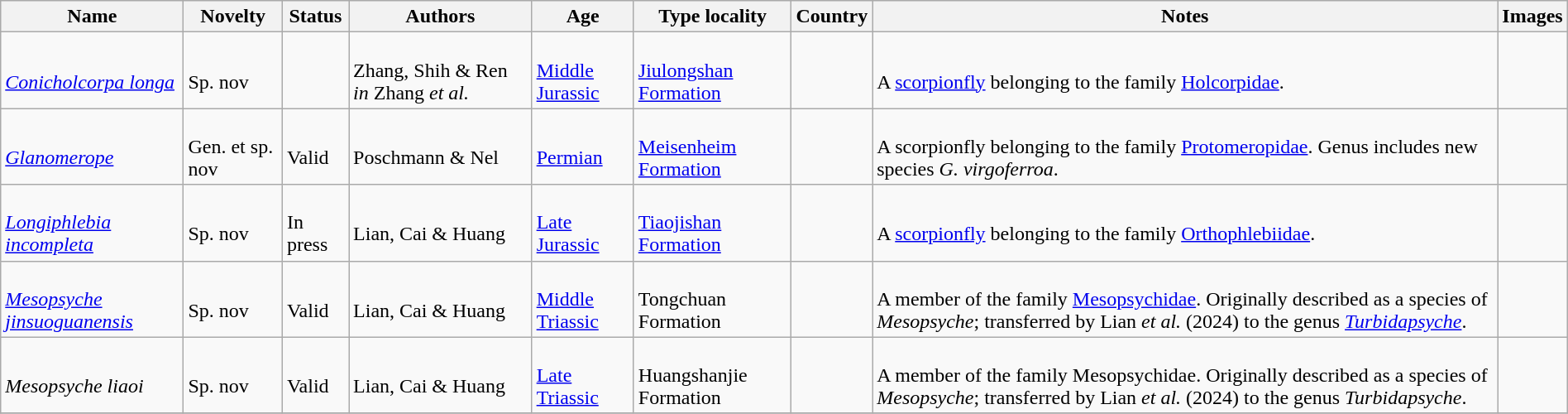<table class="wikitable sortable" align="center" width="100%">
<tr>
<th>Name</th>
<th>Novelty</th>
<th>Status</th>
<th>Authors</th>
<th>Age</th>
<th>Type locality</th>
<th>Country</th>
<th>Notes</th>
<th>Images</th>
</tr>
<tr>
<td><br><em><a href='#'>Conicholcorpa longa</a></em></td>
<td><br>Sp. nov</td>
<td></td>
<td><br>Zhang, Shih & Ren <em>in</em> Zhang <em>et al.</em></td>
<td><br><a href='#'>Middle Jurassic</a></td>
<td><br><a href='#'>Jiulongshan Formation</a></td>
<td><br></td>
<td><br>A <a href='#'>scorpionfly</a> belonging to the family <a href='#'>Holcorpidae</a>.</td>
<td></td>
</tr>
<tr>
<td><br><em><a href='#'>Glanomerope</a></em></td>
<td><br>Gen. et sp. nov</td>
<td><br>Valid</td>
<td><br>Poschmann & Nel</td>
<td><br><a href='#'>Permian</a></td>
<td><br><a href='#'>Meisenheim Formation</a></td>
<td><br></td>
<td><br>A scorpionfly belonging to the family <a href='#'>Protomeropidae</a>. Genus includes new species <em>G. virgoferroa</em>.</td>
<td></td>
</tr>
<tr>
<td><br><em><a href='#'>Longiphlebia incompleta</a></em></td>
<td><br>Sp. nov</td>
<td><br>In press</td>
<td><br>Lian, Cai & Huang</td>
<td><br><a href='#'>Late Jurassic</a></td>
<td><br><a href='#'>Tiaojishan Formation</a></td>
<td><br></td>
<td><br>A <a href='#'>scorpionfly</a> belonging to the family <a href='#'>Orthophlebiidae</a>.</td>
<td></td>
</tr>
<tr>
<td><br><em><a href='#'>Mesopsyche jinsuoguanensis</a></em></td>
<td><br>Sp. nov</td>
<td><br>Valid</td>
<td><br>Lian, Cai & Huang</td>
<td><br><a href='#'>Middle Triassic</a></td>
<td><br>Tongchuan Formation</td>
<td><br></td>
<td><br>A member of the family <a href='#'>Mesopsychidae</a>. Originally described as a species of <em>Mesopsyche</em>; transferred by Lian <em>et al.</em> (2024) to the genus <em><a href='#'>Turbidapsyche</a></em>.</td>
<td></td>
</tr>
<tr>
<td><br><em>Mesopsyche liaoi</em></td>
<td><br>Sp. nov</td>
<td><br>Valid</td>
<td><br>Lian, Cai & Huang</td>
<td><br><a href='#'>Late Triassic</a></td>
<td><br>Huangshanjie Formation</td>
<td><br></td>
<td><br>A member of the family Mesopsychidae. Originally described as a species of <em>Mesopsyche</em>; transferred by Lian <em>et al.</em> (2024) to the genus <em>Turbidapsyche</em>.</td>
<td></td>
</tr>
<tr>
</tr>
</table>
